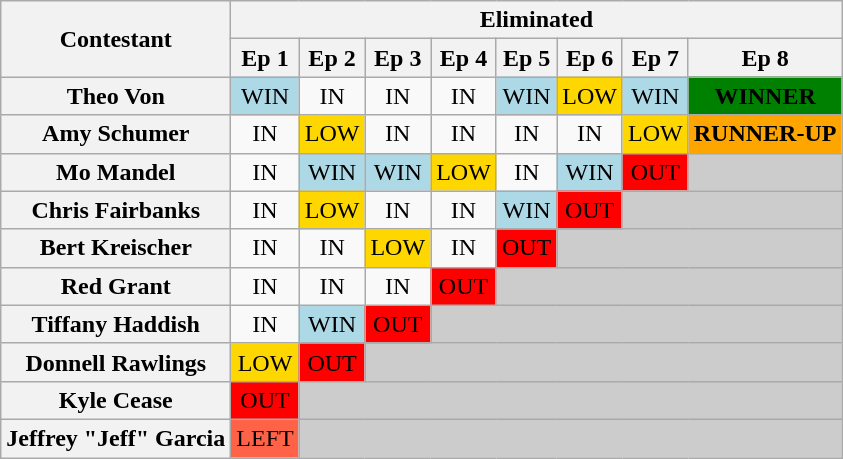<table class="wikitable" style="text-align:center">
<tr>
<th rowspan="2">Contestant</th>
<th colspan="8">Eliminated</th>
</tr>
<tr>
<th>Ep 1</th>
<th>Ep 2</th>
<th>Ep 3</th>
<th>Ep 4</th>
<th>Ep 5</th>
<th>Ep 6</th>
<th>Ep 7</th>
<th>Ep 8</th>
</tr>
<tr>
<th>Theo Von</th>
<td style="background:lightblue;">WIN</td>
<td>IN</td>
<td>IN</td>
<td>IN</td>
<td style="background:lightblue;">WIN</td>
<td style="background:gold;">LOW</td>
<td style="background:lightblue;">WIN</td>
<td style="background:green;"><strong>WINNER</strong></td>
</tr>
<tr>
<th>Amy Schumer</th>
<td>IN</td>
<td style="background:gold;">LOW</td>
<td>IN</td>
<td>IN</td>
<td>IN</td>
<td>IN</td>
<td style="background:gold;">LOW</td>
<td style="background:orange;"><strong>RUNNER-UP</strong></td>
</tr>
<tr>
<th>Mo Mandel</th>
<td>IN</td>
<td style="background:lightblue;">WIN</td>
<td style="background:lightblue;">WIN</td>
<td style="background:gold;">LOW</td>
<td>IN</td>
<td style="background:lightblue;">WIN</td>
<td style="background:red;">OUT</td>
<td style="background:#CCCCCC;"></td>
</tr>
<tr>
<th>Chris Fairbanks</th>
<td>IN</td>
<td style="background:gold;">LOW</td>
<td>IN</td>
<td>IN</td>
<td style="background:lightblue;">WIN</td>
<td style="background:red;">OUT</td>
<td style="background:#CCCCCC;" colspan="7"></td>
</tr>
<tr>
<th>Bert Kreischer</th>
<td>IN</td>
<td>IN</td>
<td style="background:gold;">LOW</td>
<td>IN</td>
<td style="background:red;">OUT</td>
<td style="background:#CCCCCC;" colspan="7"></td>
</tr>
<tr>
<th>Red Grant</th>
<td>IN</td>
<td>IN</td>
<td>IN</td>
<td style="background:red;">OUT</td>
<td style="background:#CCCCCC;" colspan="7"></td>
</tr>
<tr>
<th>Tiffany Haddish</th>
<td>IN</td>
<td style="background:lightblue;">WIN</td>
<td style="background:red;">OUT</td>
<td style="background:#CCCCCC;" colspan="7"></td>
</tr>
<tr>
<th>Donnell Rawlings</th>
<td style="background:gold;">LOW</td>
<td style="background:red;">OUT</td>
<td style="background:#CCCCCC;" colspan="7"></td>
</tr>
<tr>
<th>Kyle Cease</th>
<td style="background:red;">OUT</td>
<td style="background:#CCCCCC;" colspan="7"></td>
</tr>
<tr>
<th>Jeffrey "Jeff" Garcia</th>
<td style="background:tomato;">LEFT</td>
<td style="background:#CCCCCC;" colspan="7"></td>
</tr>
</table>
